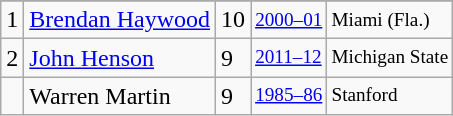<table class="wikitable">
<tr>
</tr>
<tr>
<td>1</td>
<td><a href='#'>Brendan Haywood</a></td>
<td>10</td>
<td style="font-size:80%;"><a href='#'>2000–01</a></td>
<td style="font-size:80%;">Miami (Fla.)</td>
</tr>
<tr>
<td>2</td>
<td><a href='#'>John Henson</a></td>
<td>9</td>
<td style="font-size:80%;"><a href='#'>2011–12</a></td>
<td style="font-size:80%;">Michigan State</td>
</tr>
<tr>
<td></td>
<td>Warren Martin</td>
<td>9</td>
<td style="font-size:80%;"><a href='#'>1985–86</a></td>
<td style="font-size:80%;">Stanford</td>
</tr>
</table>
